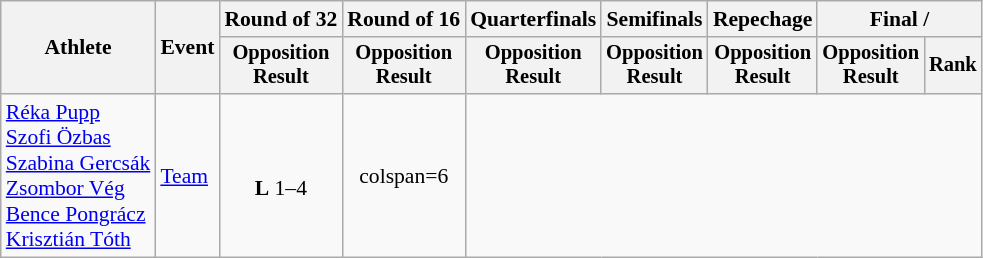<table class="wikitable" style="font-size:90%">
<tr>
<th rowspan="2">Athlete</th>
<th rowspan="2">Event</th>
<th>Round of 32</th>
<th>Round of 16</th>
<th>Quarterfinals</th>
<th>Semifinals</th>
<th>Repechage</th>
<th colspan=2>Final / </th>
</tr>
<tr style="font-size:95%">
<th>Opposition<br>Result</th>
<th>Opposition<br>Result</th>
<th>Opposition<br>Result</th>
<th>Opposition<br>Result</th>
<th>Opposition<br>Result</th>
<th>Opposition<br>Result</th>
<th>Rank</th>
</tr>
<tr align=center>
<td align=left><a href='#'>Réka Pupp</a><br><a href='#'>Szofi Özbas</a><br><a href='#'>Szabina Gercsák</a><br><a href='#'>Zsombor Vég</a><br><a href='#'>Bence Pongrácz</a><br><a href='#'>Krisztián Tóth</a></td>
<td align=left><a href='#'>Team</a></td>
<td><br><strong>L</strong> 1–4</td>
<td>colspan=6 </td>
</tr>
</table>
